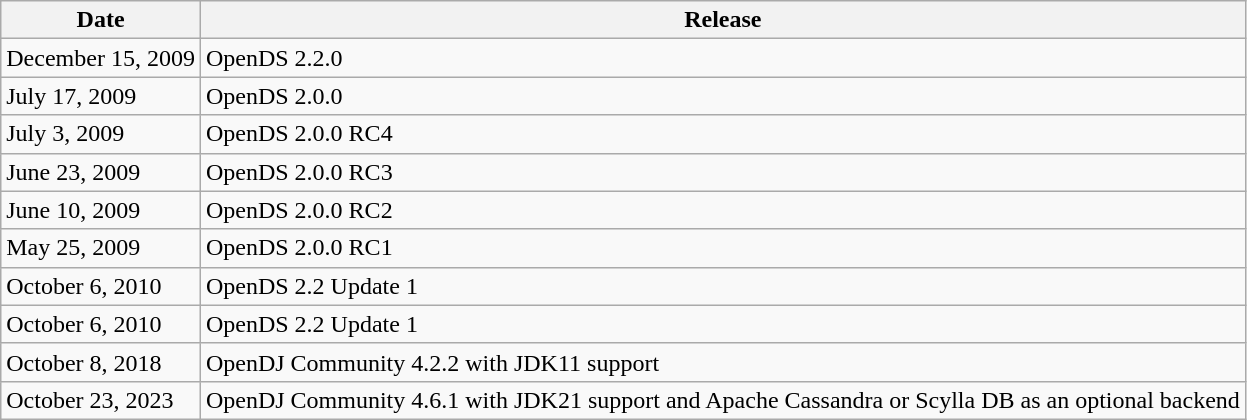<table class="wikitable">
<tr>
<th>Date</th>
<th>Release</th>
</tr>
<tr>
<td>December 15, 2009</td>
<td>OpenDS 2.2.0</td>
</tr>
<tr>
<td>July 17, 2009</td>
<td>OpenDS 2.0.0</td>
</tr>
<tr>
<td>July 3, 2009</td>
<td>OpenDS 2.0.0 RC4</td>
</tr>
<tr>
<td>June 23, 2009</td>
<td>OpenDS 2.0.0 RC3</td>
</tr>
<tr>
<td>June 10, 2009</td>
<td>OpenDS 2.0.0 RC2</td>
</tr>
<tr>
<td>May 25, 2009</td>
<td>OpenDS 2.0.0 RC1</td>
</tr>
<tr>
<td>October 6, 2010</td>
<td>OpenDS 2.2 Update 1</td>
</tr>
<tr>
<td>October 6, 2010</td>
<td>OpenDS 2.2 Update 1</td>
</tr>
<tr>
<td>October 8, 2018</td>
<td>OpenDJ Community 4.2.2 with JDK11 support</td>
</tr>
<tr>
<td>October 23, 2023</td>
<td>OpenDJ Community 4.6.1 with JDK21 support and Apache Cassandra or Scylla DB as an optional backend</td>
</tr>
</table>
